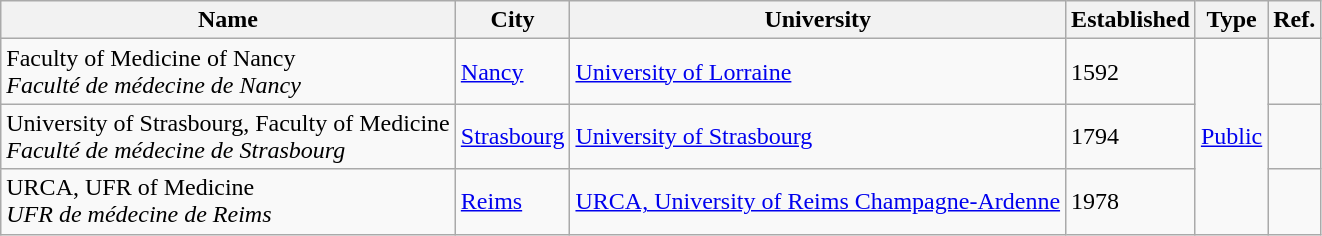<table class="wikitable">
<tr>
<th>Name</th>
<th>City</th>
<th>University</th>
<th>Established</th>
<th>Type</th>
<th>Ref.</th>
</tr>
<tr>
<td>Faculty of Medicine of Nancy<br><em>Faculté de médecine de Nancy</em></td>
<td><a href='#'>Nancy</a></td>
<td><a href='#'>University of Lorraine</a></td>
<td>1592</td>
<td rowspan="3"><a href='#'>Public</a></td>
<td></td>
</tr>
<tr>
<td>University of Strasbourg, Faculty of Medicine<br><em>Faculté de médecine de Strasbourg</em></td>
<td><a href='#'>Strasbourg</a></td>
<td><a href='#'>University of Strasbourg</a></td>
<td>1794</td>
<td></td>
</tr>
<tr>
<td>URCA, UFR of Medicine<br><em>UFR de médecine de Reims</em></td>
<td><a href='#'>Reims</a></td>
<td><a href='#'>URCA, University of Reims Champagne-Ardenne</a></td>
<td>1978</td>
<td></td>
</tr>
</table>
